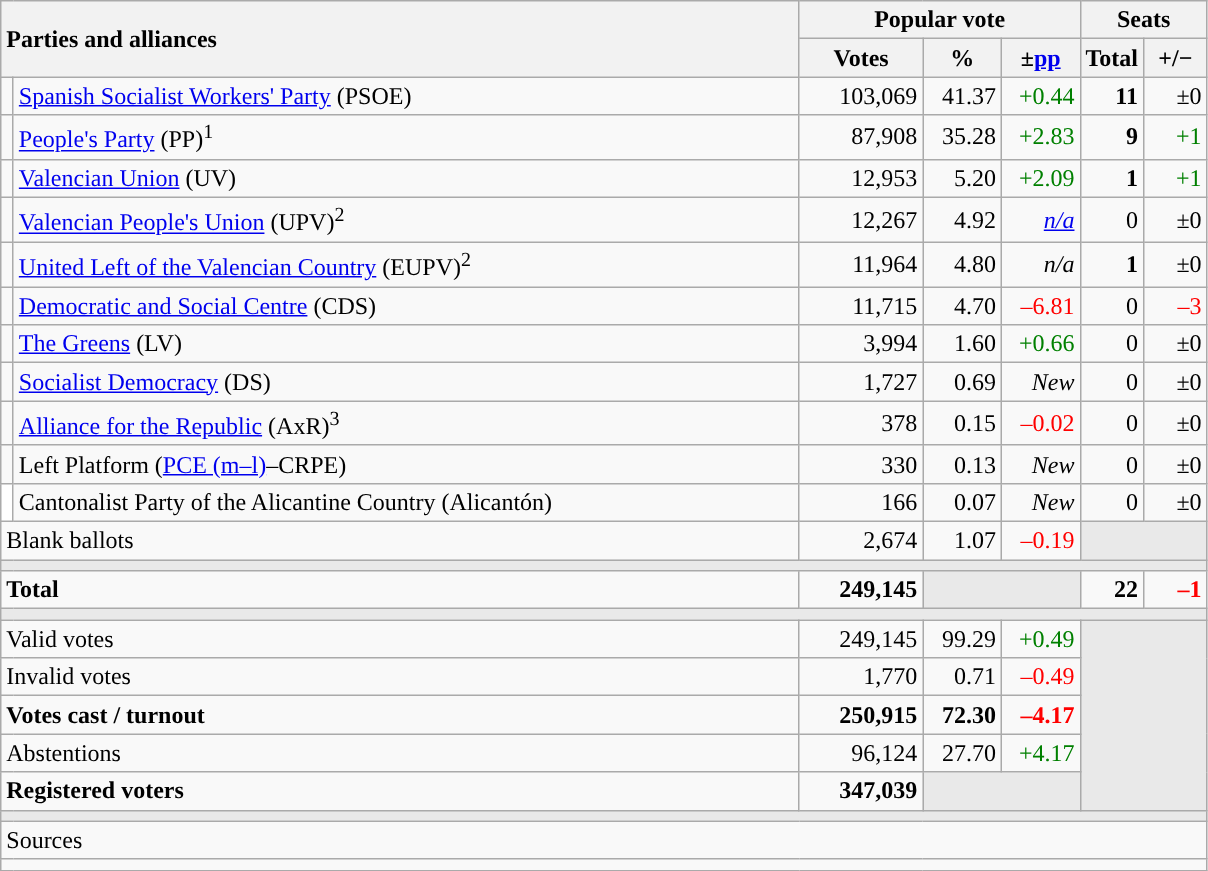<table class="wikitable" style="text-align:right;">
<tr>
<th style="text-align:left;" rowspan="2" colspan="2" width="525">Parties and alliances</th>
<th colspan="3">Popular vote</th>
<th colspan="2">Seats</th>
</tr>
<tr>
<th width="75">Votes</th>
<th width="45">%</th>
<th width="45">±<a href='#'>pp</a></th>
<th width="35">Total</th>
<th width="35">+/−</th>
</tr>
<tr>
<td width="1" style="color:inherit;background:"></td>
<td align="left"><a href='#'>Spanish Socialist Workers' Party</a> (PSOE)</td>
<td>103,069</td>
<td>41.37</td>
<td style="color:green;">+0.44</td>
<td><strong>11</strong></td>
<td>±0</td>
</tr>
<tr>
<td style="color:inherit;background:"></td>
<td align="left"><a href='#'>People's Party</a> (PP)<sup>1</sup></td>
<td>87,908</td>
<td>35.28</td>
<td style="color:green;">+2.83</td>
<td><strong>9</strong></td>
<td style="color:green;">+1</td>
</tr>
<tr>
<td style="color:inherit;background:"></td>
<td align="left"><a href='#'>Valencian Union</a> (UV)</td>
<td>12,953</td>
<td>5.20</td>
<td style="color:green;">+2.09</td>
<td><strong>1</strong></td>
<td style="color:green;">+1</td>
</tr>
<tr>
<td style="color:inherit;background:"></td>
<td align="left"><a href='#'>Valencian People's Union</a> (UPV)<sup>2</sup></td>
<td>12,267</td>
<td>4.92</td>
<td><em><a href='#'>n/a</a></em></td>
<td>0</td>
<td>±0</td>
</tr>
<tr>
<td style="color:inherit;background:"></td>
<td align="left"><a href='#'>United Left of the Valencian Country</a> (EUPV)<sup>2</sup></td>
<td>11,964</td>
<td>4.80</td>
<td><em>n/a</em></td>
<td><strong>1</strong></td>
<td>±0</td>
</tr>
<tr>
<td style="color:inherit;background:"></td>
<td align="left"><a href='#'>Democratic and Social Centre</a> (CDS)</td>
<td>11,715</td>
<td>4.70</td>
<td style="color:red;">–6.81</td>
<td>0</td>
<td style="color:red;">–3</td>
</tr>
<tr>
<td style="color:inherit;background:"></td>
<td align="left"><a href='#'>The Greens</a> (LV)</td>
<td>3,994</td>
<td>1.60</td>
<td style="color:green;">+0.66</td>
<td>0</td>
<td>±0</td>
</tr>
<tr>
<td style="color:inherit;background:"></td>
<td align="left"><a href='#'>Socialist Democracy</a> (DS)</td>
<td>1,727</td>
<td>0.69</td>
<td><em>New</em></td>
<td>0</td>
<td>±0</td>
</tr>
<tr>
<td style="color:inherit;background:"></td>
<td align="left"><a href='#'>Alliance for the Republic</a> (AxR)<sup>3</sup></td>
<td>378</td>
<td>0.15</td>
<td style="color:red;">–0.02</td>
<td>0</td>
<td>±0</td>
</tr>
<tr>
<td style="color:inherit;background:"></td>
<td align="left">Left Platform (<a href='#'>PCE (m–l)</a>–CRPE)</td>
<td>330</td>
<td>0.13</td>
<td><em>New</em></td>
<td>0</td>
<td>±0</td>
</tr>
<tr>
<td bgcolor="white"></td>
<td align="left">Cantonalist Party of the Alicantine Country (Alicantón)</td>
<td>166</td>
<td>0.07</td>
<td><em>New</em></td>
<td>0</td>
<td>±0</td>
</tr>
<tr>
<td align="left" colspan="2">Blank ballots</td>
<td>2,674</td>
<td>1.07</td>
<td style="color:red;">–0.19</td>
<td bgcolor="#E9E9E9" colspan="2"></td>
</tr>
<tr>
<td colspan="7" bgcolor="#E9E9E9"></td>
</tr>
<tr style="font-weight:bold;">
<td align="left" colspan="2">Total</td>
<td>249,145</td>
<td bgcolor="#E9E9E9" colspan="2"></td>
<td>22</td>
<td style="color:red;">–1</td>
</tr>
<tr>
<td colspan="7" bgcolor="#E9E9E9"></td>
</tr>
<tr>
<td align="left" colspan="2">Valid votes</td>
<td>249,145</td>
<td>99.29</td>
<td style="color:green;">+0.49</td>
<td bgcolor="#E9E9E9" colspan="2" rowspan="5"></td>
</tr>
<tr>
<td align="left" colspan="2">Invalid votes</td>
<td>1,770</td>
<td>0.71</td>
<td style="color:red;">–0.49</td>
</tr>
<tr style="font-weight:bold;">
<td align="left" colspan="2">Votes cast / turnout</td>
<td>250,915</td>
<td>72.30</td>
<td style="color:red;">–4.17</td>
</tr>
<tr>
<td align="left" colspan="2">Abstentions</td>
<td>96,124</td>
<td>27.70</td>
<td style="color:green;">+4.17</td>
</tr>
<tr style="font-weight:bold;">
<td align="left" colspan="2">Registered voters</td>
<td>347,039</td>
<td bgcolor="#E9E9E9" colspan="2"></td>
</tr>
<tr>
<td colspan="7" bgcolor="#E9E9E9"></td>
</tr>
<tr>
<td align="left" colspan="7">Sources</td>
</tr>
<tr>
<td colspan="7" style="text-align:left; max-width:790px;"></td>
</tr>
</table>
